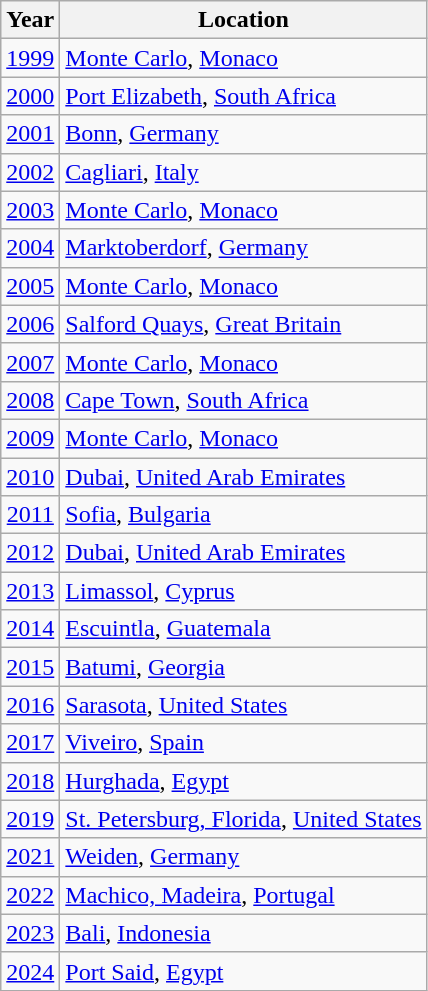<table class="wikitable">
<tr>
<th>Year</th>
<th>Location</th>
</tr>
<tr>
<td align="center"><a href='#'>1999</a></td>
<td> <a href='#'>Monte Carlo</a>, <a href='#'>Monaco</a></td>
</tr>
<tr>
<td align="center"><a href='#'>2000</a></td>
<td> <a href='#'>Port Elizabeth</a>, <a href='#'>South Africa</a></td>
</tr>
<tr>
<td align="center"><a href='#'>2001</a></td>
<td> <a href='#'>Bonn</a>, <a href='#'>Germany</a></td>
</tr>
<tr>
<td align="center"><a href='#'>2002</a></td>
<td> <a href='#'>Cagliari</a>, <a href='#'>Italy</a></td>
</tr>
<tr>
<td align="center"><a href='#'>2003</a></td>
<td> <a href='#'>Monte Carlo</a>, <a href='#'>Monaco</a></td>
</tr>
<tr>
<td align="center"><a href='#'>2004</a></td>
<td> <a href='#'>Marktoberdorf</a>, <a href='#'>Germany</a></td>
</tr>
<tr>
<td align="center"><a href='#'>2005</a></td>
<td> <a href='#'>Monte Carlo</a>, <a href='#'>Monaco</a></td>
</tr>
<tr>
<td align="center"><a href='#'>2006</a></td>
<td> <a href='#'>Salford Quays</a>, <a href='#'>Great Britain</a></td>
</tr>
<tr>
<td align="center"><a href='#'>2007</a></td>
<td> <a href='#'>Monte Carlo</a>, <a href='#'>Monaco</a></td>
</tr>
<tr>
<td align="center"><a href='#'>2008</a></td>
<td> <a href='#'>Cape Town</a>, <a href='#'>South Africa</a></td>
</tr>
<tr>
<td align="center"><a href='#'>2009</a></td>
<td> <a href='#'>Monte Carlo</a>, <a href='#'>Monaco</a></td>
</tr>
<tr>
<td align="center"><a href='#'>2010</a></td>
<td> <a href='#'>Dubai</a>, <a href='#'>United Arab Emirates</a></td>
</tr>
<tr>
<td align="center"><a href='#'>2011</a></td>
<td> <a href='#'>Sofia</a>, <a href='#'>Bulgaria</a></td>
</tr>
<tr>
<td align="center"><a href='#'>2012</a></td>
<td> <a href='#'>Dubai</a>, <a href='#'>United Arab Emirates</a></td>
</tr>
<tr>
<td align="center"><a href='#'>2013</a></td>
<td> <a href='#'>Limassol</a>, <a href='#'>Cyprus</a></td>
</tr>
<tr>
<td align="center"><a href='#'>2014</a></td>
<td> <a href='#'>Escuintla</a>, <a href='#'>Guatemala</a></td>
</tr>
<tr>
<td align="center"><a href='#'>2015</a></td>
<td> <a href='#'>Batumi</a>, <a href='#'>Georgia</a></td>
</tr>
<tr>
<td align="center"><a href='#'>2016</a></td>
<td> <a href='#'>Sarasota</a>, <a href='#'>United States</a></td>
</tr>
<tr>
<td align="center"><a href='#'>2017</a></td>
<td> <a href='#'>Viveiro</a>, <a href='#'>Spain</a></td>
</tr>
<tr>
<td align="center"><a href='#'>2018</a></td>
<td> <a href='#'>Hurghada</a>, <a href='#'>Egypt</a></td>
</tr>
<tr>
<td align="center"><a href='#'>2019</a></td>
<td> <a href='#'>St. Petersburg, Florida</a>, <a href='#'>United States</a></td>
</tr>
<tr>
<td align="center"><a href='#'>2021</a></td>
<td> <a href='#'>Weiden</a>, <a href='#'>Germany</a></td>
</tr>
<tr>
<td align="center"><a href='#'>2022</a></td>
<td> <a href='#'>Machico, Madeira</a>, <a href='#'>Portugal</a></td>
</tr>
<tr>
<td align="center"><a href='#'>2023</a></td>
<td> <a href='#'>Bali</a>, <a href='#'>Indonesia</a></td>
</tr>
<tr>
<td align="center"><a href='#'>2024</a></td>
<td> <a href='#'>Port Said</a>, <a href='#'>Egypt</a></td>
</tr>
</table>
